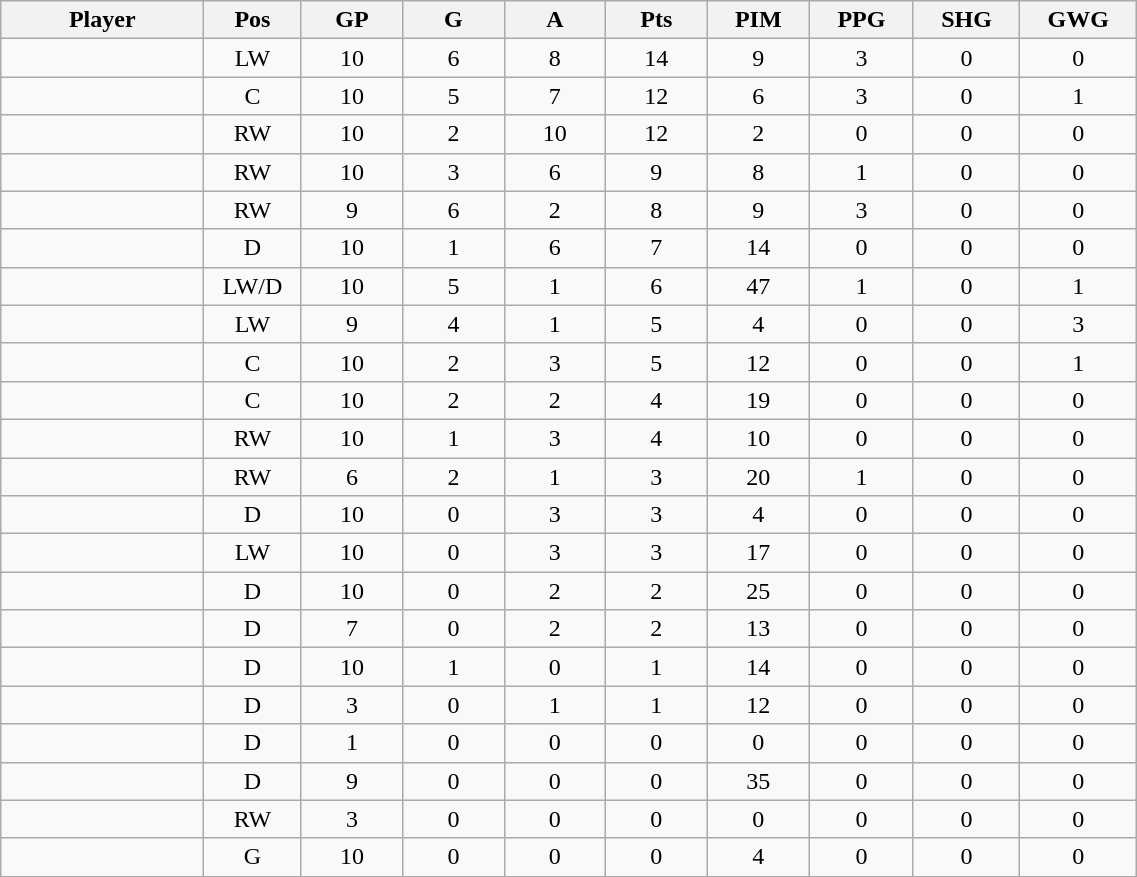<table class="wikitable sortable" width="60%">
<tr ALIGN="center">
<th bgcolor="#DDDDFF" width="10%">Player</th>
<th bgcolor="#DDDDFF" width="3%" title="Position">Pos</th>
<th bgcolor="#DDDDFF" width="5%" title="Games played">GP</th>
<th bgcolor="#DDDDFF" width="5%" title="Goals">G</th>
<th bgcolor="#DDDDFF" width="5%" title="Assists">A</th>
<th bgcolor="#DDDDFF" width="5%" title="Points">Pts</th>
<th bgcolor="#DDDDFF" width="5%" title="Penalties in Minutes">PIM</th>
<th bgcolor="#DDDDFF" width="5%" title="Power Play Goals">PPG</th>
<th bgcolor="#DDDDFF" width="5%" title="Short-handed Goals">SHG</th>
<th bgcolor="#DDDDFF" width="5%" title="Game-winning Goals">GWG</th>
</tr>
<tr align="center">
<td align="right"></td>
<td>LW</td>
<td>10</td>
<td>6</td>
<td>8</td>
<td>14</td>
<td>9</td>
<td>3</td>
<td>0</td>
<td>0</td>
</tr>
<tr align="center">
<td align="right"></td>
<td>C</td>
<td>10</td>
<td>5</td>
<td>7</td>
<td>12</td>
<td>6</td>
<td>3</td>
<td>0</td>
<td>1</td>
</tr>
<tr align="center">
<td align="right"></td>
<td>RW</td>
<td>10</td>
<td>2</td>
<td>10</td>
<td>12</td>
<td>2</td>
<td>0</td>
<td>0</td>
<td>0</td>
</tr>
<tr align="center">
<td align="right"></td>
<td>RW</td>
<td>10</td>
<td>3</td>
<td>6</td>
<td>9</td>
<td>8</td>
<td>1</td>
<td>0</td>
<td>0</td>
</tr>
<tr align="center">
<td align="right"></td>
<td>RW</td>
<td>9</td>
<td>6</td>
<td>2</td>
<td>8</td>
<td>9</td>
<td>3</td>
<td>0</td>
<td>0</td>
</tr>
<tr align="center">
<td align="right"></td>
<td>D</td>
<td>10</td>
<td>1</td>
<td>6</td>
<td>7</td>
<td>14</td>
<td>0</td>
<td>0</td>
<td>0</td>
</tr>
<tr align="center">
<td align="right"></td>
<td>LW/D</td>
<td>10</td>
<td>5</td>
<td>1</td>
<td>6</td>
<td>47</td>
<td>1</td>
<td>0</td>
<td>1</td>
</tr>
<tr align="center">
<td align="right"></td>
<td>LW</td>
<td>9</td>
<td>4</td>
<td>1</td>
<td>5</td>
<td>4</td>
<td>0</td>
<td>0</td>
<td>3</td>
</tr>
<tr align="center">
<td align="right"></td>
<td>C</td>
<td>10</td>
<td>2</td>
<td>3</td>
<td>5</td>
<td>12</td>
<td>0</td>
<td>0</td>
<td>1</td>
</tr>
<tr align="center">
<td align="right"></td>
<td>C</td>
<td>10</td>
<td>2</td>
<td>2</td>
<td>4</td>
<td>19</td>
<td>0</td>
<td>0</td>
<td>0</td>
</tr>
<tr align="center">
<td align="right"></td>
<td>RW</td>
<td>10</td>
<td>1</td>
<td>3</td>
<td>4</td>
<td>10</td>
<td>0</td>
<td>0</td>
<td>0</td>
</tr>
<tr align="center">
<td align="right"></td>
<td>RW</td>
<td>6</td>
<td>2</td>
<td>1</td>
<td>3</td>
<td>20</td>
<td>1</td>
<td>0</td>
<td>0</td>
</tr>
<tr align="center">
<td align="right"></td>
<td>D</td>
<td>10</td>
<td>0</td>
<td>3</td>
<td>3</td>
<td>4</td>
<td>0</td>
<td>0</td>
<td>0</td>
</tr>
<tr align="center">
<td align="right"></td>
<td>LW</td>
<td>10</td>
<td>0</td>
<td>3</td>
<td>3</td>
<td>17</td>
<td>0</td>
<td>0</td>
<td>0</td>
</tr>
<tr align="center">
<td align="right"></td>
<td>D</td>
<td>10</td>
<td>0</td>
<td>2</td>
<td>2</td>
<td>25</td>
<td>0</td>
<td>0</td>
<td>0</td>
</tr>
<tr align="center">
<td align="right"></td>
<td>D</td>
<td>7</td>
<td>0</td>
<td>2</td>
<td>2</td>
<td>13</td>
<td>0</td>
<td>0</td>
<td>0</td>
</tr>
<tr align="center">
<td align="right"></td>
<td>D</td>
<td>10</td>
<td>1</td>
<td>0</td>
<td>1</td>
<td>14</td>
<td>0</td>
<td>0</td>
<td>0</td>
</tr>
<tr align="center">
<td align="right"></td>
<td>D</td>
<td>3</td>
<td>0</td>
<td>1</td>
<td>1</td>
<td>12</td>
<td>0</td>
<td>0</td>
<td>0</td>
</tr>
<tr align="center">
<td align="right"></td>
<td>D</td>
<td>1</td>
<td>0</td>
<td>0</td>
<td>0</td>
<td>0</td>
<td>0</td>
<td>0</td>
<td>0</td>
</tr>
<tr align="center">
<td align="right"></td>
<td>D</td>
<td>9</td>
<td>0</td>
<td>0</td>
<td>0</td>
<td>35</td>
<td>0</td>
<td>0</td>
<td>0</td>
</tr>
<tr align="center">
<td align="right"></td>
<td>RW</td>
<td>3</td>
<td>0</td>
<td>0</td>
<td>0</td>
<td>0</td>
<td>0</td>
<td>0</td>
<td>0</td>
</tr>
<tr align="center">
<td align="right"></td>
<td>G</td>
<td>10</td>
<td>0</td>
<td>0</td>
<td>0</td>
<td>4</td>
<td>0</td>
<td>0</td>
<td>0</td>
</tr>
</table>
